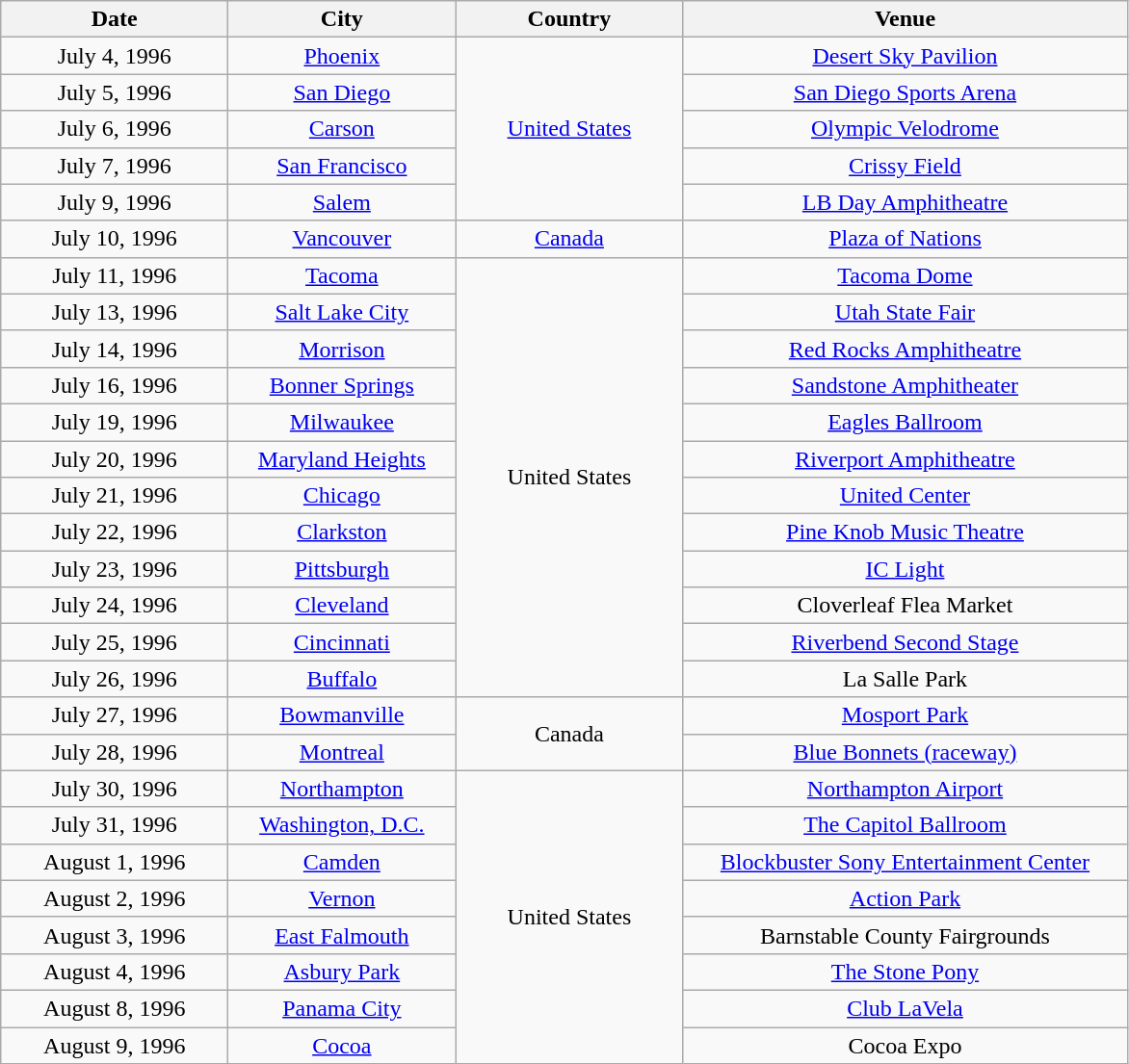<table class="wikitable" style="text-align:center;">
<tr>
<th width="150">Date</th>
<th width="150">City</th>
<th width="150">Country</th>
<th width="300">Venue</th>
</tr>
<tr>
<td>July 4, 1996</td>
<td><a href='#'>Phoenix</a></td>
<td rowspan="5"><a href='#'>United States</a></td>
<td><a href='#'>Desert Sky Pavilion</a></td>
</tr>
<tr>
<td>July 5, 1996</td>
<td><a href='#'>San Diego</a></td>
<td><a href='#'>San Diego Sports Arena</a></td>
</tr>
<tr>
<td>July 6, 1996</td>
<td><a href='#'>Carson</a></td>
<td><a href='#'>Olympic Velodrome</a></td>
</tr>
<tr>
<td>July 7, 1996</td>
<td><a href='#'>San Francisco</a></td>
<td><a href='#'>Crissy Field</a></td>
</tr>
<tr>
<td>July 9, 1996</td>
<td><a href='#'>Salem</a></td>
<td><a href='#'>LB Day Amphitheatre</a></td>
</tr>
<tr>
<td>July 10, 1996</td>
<td><a href='#'>Vancouver</a></td>
<td><a href='#'>Canada</a></td>
<td><a href='#'>Plaza of Nations</a></td>
</tr>
<tr>
<td>July 11, 1996</td>
<td><a href='#'>Tacoma</a></td>
<td rowspan="12">United States</td>
<td><a href='#'>Tacoma Dome</a></td>
</tr>
<tr>
<td>July 13, 1996</td>
<td><a href='#'>Salt Lake City</a></td>
<td><a href='#'>Utah State Fair</a></td>
</tr>
<tr>
<td>July 14, 1996</td>
<td><a href='#'>Morrison</a></td>
<td><a href='#'>Red Rocks Amphitheatre</a></td>
</tr>
<tr>
<td>July 16, 1996</td>
<td><a href='#'>Bonner Springs</a></td>
<td><a href='#'>Sandstone Amphitheater</a></td>
</tr>
<tr>
<td>July 19, 1996</td>
<td><a href='#'>Milwaukee</a></td>
<td><a href='#'>Eagles Ballroom</a></td>
</tr>
<tr>
<td>July 20, 1996</td>
<td><a href='#'>Maryland Heights</a></td>
<td><a href='#'>Riverport Amphitheatre</a></td>
</tr>
<tr>
<td>July 21, 1996</td>
<td><a href='#'>Chicago</a></td>
<td><a href='#'>United Center</a></td>
</tr>
<tr>
<td>July 22, 1996</td>
<td><a href='#'>Clarkston</a></td>
<td><a href='#'>Pine Knob Music Theatre</a></td>
</tr>
<tr>
<td>July 23, 1996</td>
<td><a href='#'>Pittsburgh</a></td>
<td><a href='#'>IC Light</a></td>
</tr>
<tr>
<td>July 24, 1996</td>
<td><a href='#'>Cleveland</a></td>
<td>Cloverleaf Flea Market</td>
</tr>
<tr>
<td>July 25, 1996</td>
<td><a href='#'>Cincinnati</a></td>
<td><a href='#'>Riverbend Second Stage</a></td>
</tr>
<tr>
<td>July 26, 1996</td>
<td><a href='#'>Buffalo</a></td>
<td>La Salle Park</td>
</tr>
<tr>
<td>July 27, 1996</td>
<td><a href='#'>Bowmanville</a></td>
<td rowspan="2">Canada</td>
<td><a href='#'>Mosport Park</a></td>
</tr>
<tr>
<td>July 28, 1996</td>
<td><a href='#'>Montreal</a></td>
<td><a href='#'>Blue Bonnets (raceway)</a></td>
</tr>
<tr>
<td>July 30, 1996</td>
<td><a href='#'>Northampton</a></td>
<td rowspan="8">United States</td>
<td><a href='#'>Northampton Airport</a></td>
</tr>
<tr>
<td>July 31, 1996</td>
<td><a href='#'>Washington, D.C.</a></td>
<td><a href='#'>The Capitol Ballroom</a></td>
</tr>
<tr>
<td>August 1, 1996</td>
<td><a href='#'>Camden</a></td>
<td><a href='#'>Blockbuster Sony Entertainment Center</a></td>
</tr>
<tr>
<td>August 2, 1996</td>
<td><a href='#'>Vernon</a></td>
<td><a href='#'>Action Park</a></td>
</tr>
<tr>
<td>August 3, 1996</td>
<td><a href='#'>East Falmouth</a></td>
<td>Barnstable County Fairgrounds</td>
</tr>
<tr>
<td>August 4, 1996</td>
<td><a href='#'>Asbury Park</a></td>
<td><a href='#'>The Stone Pony</a></td>
</tr>
<tr>
<td>August 8, 1996</td>
<td><a href='#'>Panama City</a></td>
<td><a href='#'>Club LaVela</a></td>
</tr>
<tr>
<td>August 9, 1996</td>
<td><a href='#'>Cocoa</a></td>
<td>Cocoa Expo</td>
</tr>
</table>
